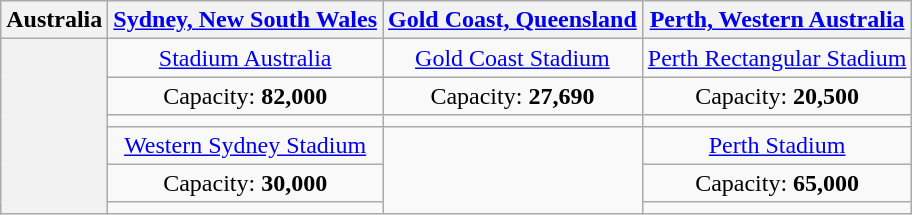<table class="wikitable" style="text-align:center">
<tr>
<th>Australia</th>
<th><a href='#'>Sydney, New South Wales</a></th>
<th><a href='#'>Gold Coast, Queensland</a></th>
<th><a href='#'>Perth, Western Australia</a></th>
</tr>
<tr>
<th rowspan="6"></th>
<td><a href='#'>Stadium Australia</a></td>
<td><a href='#'>Gold Coast Stadium</a></td>
<td><a href='#'>Perth Rectangular Stadium</a></td>
</tr>
<tr>
<td>Capacity: <strong>82,000</strong></td>
<td>Capacity: <strong>27,690</strong></td>
<td>Capacity: <strong>20,500</strong></td>
</tr>
<tr>
<td></td>
<td></td>
<td></td>
</tr>
<tr>
<td><a href='#'>Western Sydney Stadium</a></td>
<td rowspan="3"></td>
<td><a href='#'>Perth Stadium</a></td>
</tr>
<tr>
<td>Capacity: <strong>30,000</strong></td>
<td>Capacity: <strong>65,000</strong></td>
</tr>
<tr>
<td></td>
<td></td>
</tr>
</table>
